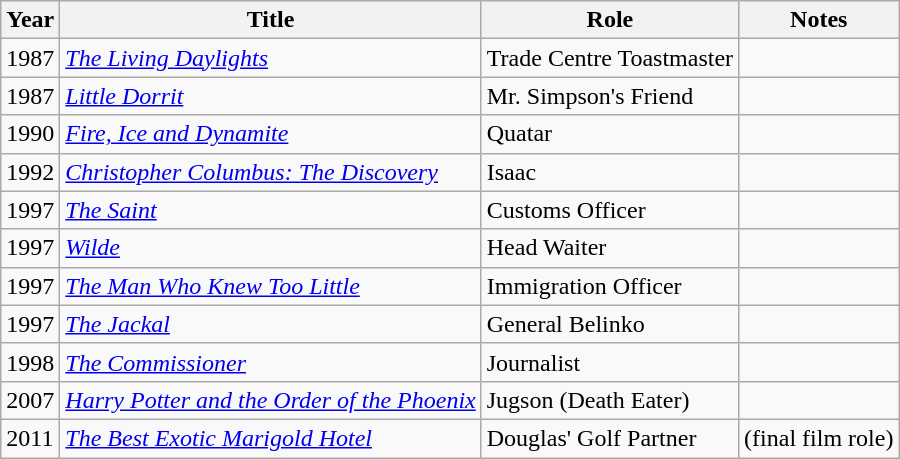<table class="wikitable">
<tr>
<th>Year</th>
<th>Title</th>
<th>Role</th>
<th>Notes</th>
</tr>
<tr>
<td>1987</td>
<td><em><a href='#'>The Living Daylights</a></em></td>
<td>Trade Centre Toastmaster</td>
<td></td>
</tr>
<tr>
<td>1987</td>
<td><em><a href='#'>Little Dorrit</a></em></td>
<td>Mr. Simpson's Friend</td>
<td></td>
</tr>
<tr>
<td>1990</td>
<td><em><a href='#'>Fire, Ice and Dynamite</a></em></td>
<td>Quatar</td>
<td></td>
</tr>
<tr>
<td>1992</td>
<td><em><a href='#'>Christopher Columbus: The Discovery</a></em></td>
<td>Isaac</td>
<td></td>
</tr>
<tr>
<td>1997</td>
<td><em><a href='#'>The Saint</a></em></td>
<td>Customs Officer</td>
<td></td>
</tr>
<tr>
<td>1997</td>
<td><em><a href='#'>Wilde</a></em></td>
<td>Head Waiter</td>
<td></td>
</tr>
<tr>
<td>1997</td>
<td><em><a href='#'>The Man Who Knew Too Little</a></em></td>
<td>Immigration Officer</td>
<td></td>
</tr>
<tr>
<td>1997</td>
<td><em><a href='#'>The Jackal</a></em></td>
<td>General Belinko</td>
<td></td>
</tr>
<tr>
<td>1998</td>
<td><em><a href='#'>The Commissioner</a></em></td>
<td>Journalist</td>
<td></td>
</tr>
<tr>
<td>2007</td>
<td><em><a href='#'>Harry Potter and the Order of the Phoenix</a></em></td>
<td>Jugson (Death Eater)</td>
<td></td>
</tr>
<tr>
<td>2011</td>
<td><em><a href='#'>The Best Exotic Marigold Hotel</a></em></td>
<td>Douglas' Golf Partner</td>
<td>(final film role)</td>
</tr>
</table>
